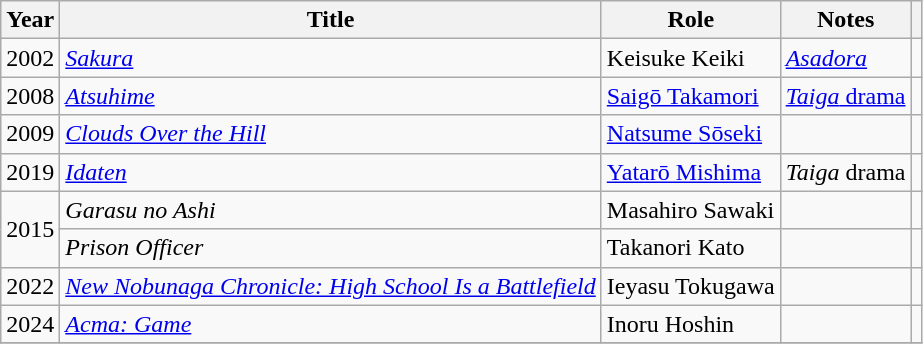<table class="wikitable">
<tr>
<th>Year</th>
<th>Title</th>
<th>Role</th>
<th>Notes</th>
<th></th>
</tr>
<tr>
<td>2002</td>
<td><em><a href='#'>Sakura</a></em></td>
<td>Keisuke Keiki</td>
<td><em><a href='#'>Asadora</a></em></td>
<td></td>
</tr>
<tr>
<td>2008</td>
<td><em><a href='#'>Atsuhime</a></em></td>
<td><a href='#'>Saigō Takamori</a></td>
<td><a href='#'><em>Taiga</em> drama</a></td>
<td></td>
</tr>
<tr>
<td>2009</td>
<td><em><a href='#'>Clouds Over the Hill</a></em></td>
<td><a href='#'>Natsume Sōseki</a></td>
<td></td>
<td></td>
</tr>
<tr>
<td>2019</td>
<td><em><a href='#'>Idaten</a></em></td>
<td><a href='#'>Yatarō Mishima</a></td>
<td><em>Taiga</em> drama</td>
<td></td>
</tr>
<tr>
<td rowspan="2">2015</td>
<td><em>Garasu no Ashi</em></td>
<td>Masahiro Sawaki</td>
<td></td>
<td></td>
</tr>
<tr>
<td><em>Prison Officer</em></td>
<td>Takanori Kato</td>
<td></td>
<td></td>
</tr>
<tr>
<td>2022</td>
<td><em><a href='#'>New Nobunaga Chronicle: High School Is a Battlefield</a></em></td>
<td>Ieyasu Tokugawa</td>
<td></td>
<td></td>
</tr>
<tr>
<td rowspan="1">2024</td>
<td><em><a href='#'>Acma: Game</a></em></td>
<td>Inoru Hoshin</td>
<td></td>
<td></td>
</tr>
<tr>
</tr>
</table>
